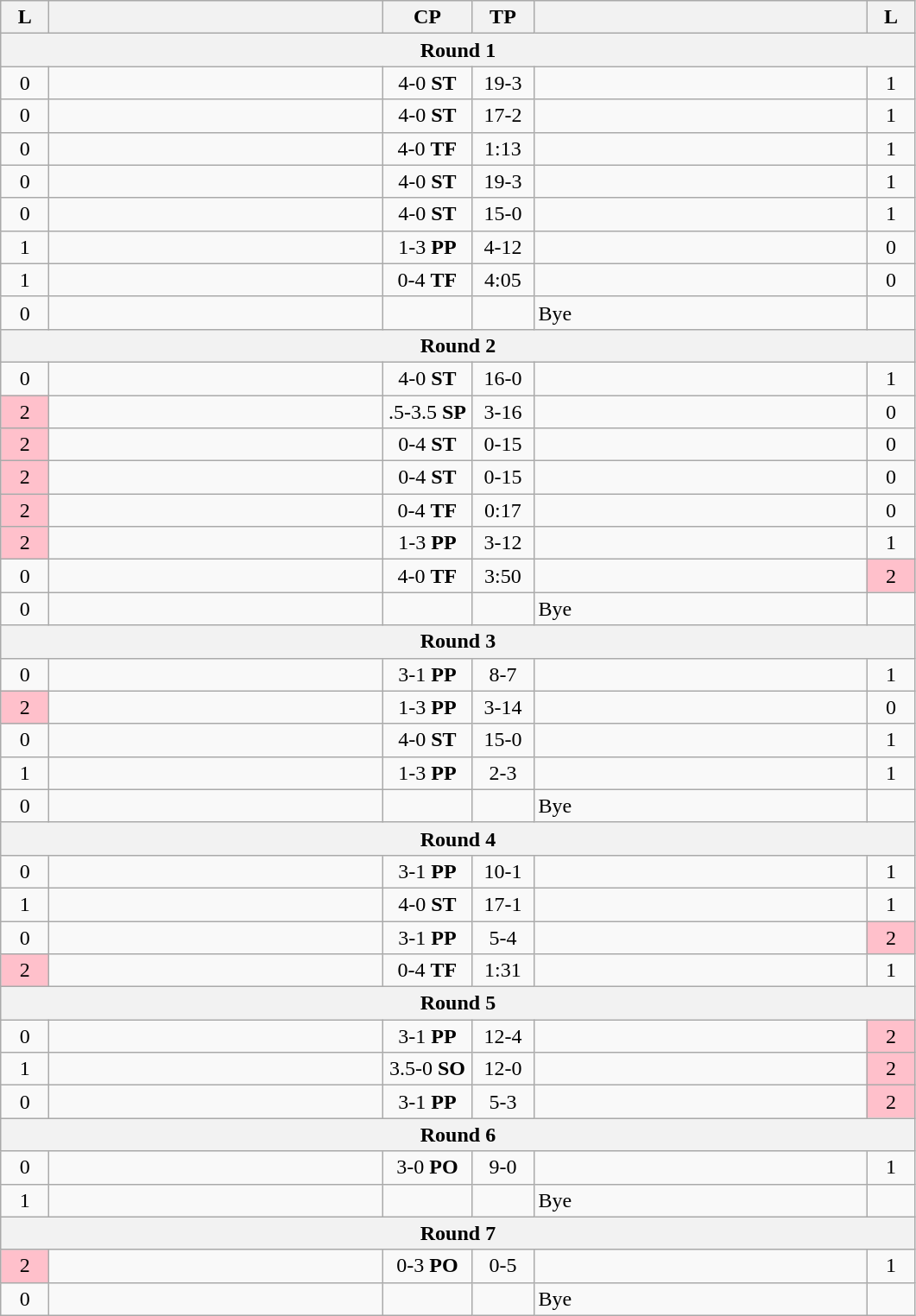<table class="wikitable" style="text-align: center;" |>
<tr>
<th width="30">L</th>
<th width="250"></th>
<th width="62">CP</th>
<th width="40">TP</th>
<th width="250"></th>
<th width="30">L</th>
</tr>
<tr>
<th colspan="7">Round 1</th>
</tr>
<tr>
<td>0</td>
<td style="text-align:left;"><strong></strong></td>
<td>4-0 <strong>ST</strong></td>
<td>19-3</td>
<td style="text-align:left;"></td>
<td>1</td>
</tr>
<tr>
<td>0</td>
<td style="text-align:left;"><strong></strong></td>
<td>4-0 <strong>ST</strong></td>
<td>17-2</td>
<td style="text-align:left;"></td>
<td>1</td>
</tr>
<tr>
<td>0</td>
<td style="text-align:left;"><strong></strong></td>
<td>4-0 <strong>TF</strong></td>
<td>1:13</td>
<td style="text-align:left;"></td>
<td>1</td>
</tr>
<tr>
<td>0</td>
<td style="text-align:left;"><strong></strong></td>
<td>4-0 <strong>ST</strong></td>
<td>19-3</td>
<td style="text-align:left;"></td>
<td>1</td>
</tr>
<tr>
<td>0</td>
<td style="text-align:left;"><strong></strong></td>
<td>4-0 <strong>ST</strong></td>
<td>15-0</td>
<td style="text-align:left;"></td>
<td>1</td>
</tr>
<tr>
<td>1</td>
<td style="text-align:left;"></td>
<td>1-3 <strong>PP</strong></td>
<td>4-12</td>
<td style="text-align:left;"><strong></strong></td>
<td>0</td>
</tr>
<tr>
<td>1</td>
<td style="text-align:left;"></td>
<td>0-4 <strong>TF</strong></td>
<td>4:05</td>
<td style="text-align:left;"><strong></strong></td>
<td>0</td>
</tr>
<tr>
<td>0</td>
<td style="text-align:left;"><strong></strong></td>
<td></td>
<td></td>
<td style="text-align:left;">Bye</td>
<td></td>
</tr>
<tr>
<th colspan="7">Round 2</th>
</tr>
<tr>
<td>0</td>
<td style="text-align:left;"><strong></strong></td>
<td>4-0 <strong>ST</strong></td>
<td>16-0</td>
<td style="text-align:left;"></td>
<td>1</td>
</tr>
<tr>
<td bgcolor=pink>2</td>
<td style="text-align:left;"></td>
<td>.5-3.5 <strong>SP</strong></td>
<td>3-16</td>
<td style="text-align:left;"><strong></strong></td>
<td>0</td>
</tr>
<tr>
<td bgcolor=pink>2</td>
<td style="text-align:left;"></td>
<td>0-4 <strong>ST</strong></td>
<td>0-15</td>
<td style="text-align:left;"><strong></strong></td>
<td>0</td>
</tr>
<tr>
<td bgcolor=pink>2</td>
<td style="text-align:left;"></td>
<td>0-4 <strong>ST</strong></td>
<td>0-15</td>
<td style="text-align:left;"><strong></strong></td>
<td>0</td>
</tr>
<tr>
<td bgcolor=pink>2</td>
<td style="text-align:left;"></td>
<td>0-4 <strong>TF</strong></td>
<td>0:17</td>
<td style="text-align:left;"><strong></strong></td>
<td>0</td>
</tr>
<tr>
<td bgcolor=pink>2</td>
<td style="text-align:left;"></td>
<td>1-3 <strong>PP</strong></td>
<td>3-12</td>
<td style="text-align:left;"><strong></strong></td>
<td>1</td>
</tr>
<tr>
<td>0</td>
<td style="text-align:left;"><strong></strong></td>
<td>4-0 <strong>TF</strong></td>
<td>3:50</td>
<td style="text-align:left;"></td>
<td bgcolor=pink>2</td>
</tr>
<tr>
<td>0</td>
<td style="text-align:left;"><strong></strong></td>
<td></td>
<td></td>
<td style="text-align:left;">Bye</td>
<td></td>
</tr>
<tr>
<th colspan="7">Round 3</th>
</tr>
<tr>
<td>0</td>
<td style="text-align:left;"><strong></strong></td>
<td>3-1 <strong>PP</strong></td>
<td>8-7</td>
<td style="text-align:left;"></td>
<td>1</td>
</tr>
<tr>
<td bgcolor=pink>2</td>
<td style="text-align:left;"></td>
<td>1-3 <strong>PP</strong></td>
<td>3-14</td>
<td style="text-align:left;"><strong></strong></td>
<td>0</td>
</tr>
<tr>
<td>0</td>
<td style="text-align:left;"><strong></strong></td>
<td>4-0 <strong>ST</strong></td>
<td>15-0</td>
<td style="text-align:left;"></td>
<td>1</td>
</tr>
<tr>
<td>1</td>
<td style="text-align:left;"></td>
<td>1-3 <strong>PP</strong></td>
<td>2-3</td>
<td style="text-align:left;"><strong></strong></td>
<td>1</td>
</tr>
<tr>
<td>0</td>
<td style="text-align:left;"><strong></strong></td>
<td></td>
<td></td>
<td style="text-align:left;">Bye</td>
<td></td>
</tr>
<tr>
<th colspan="7">Round 4</th>
</tr>
<tr>
<td>0</td>
<td style="text-align:left;"><strong></strong></td>
<td>3-1 <strong>PP</strong></td>
<td>10-1</td>
<td style="text-align:left;"></td>
<td>1</td>
</tr>
<tr>
<td>1</td>
<td style="text-align:left;"><strong></strong></td>
<td>4-0 <strong>ST</strong></td>
<td>17-1</td>
<td style="text-align:left;"></td>
<td>1</td>
</tr>
<tr>
<td>0</td>
<td style="text-align:left;"><strong></strong></td>
<td>3-1 <strong>PP</strong></td>
<td>5-4</td>
<td style="text-align:left;"></td>
<td bgcolor=pink>2</td>
</tr>
<tr>
<td bgcolor=pink>2</td>
<td style="text-align:left;"></td>
<td>0-4 <strong>TF</strong></td>
<td>1:31</td>
<td style="text-align:left;"><strong></strong></td>
<td>1</td>
</tr>
<tr>
<th colspan="7">Round 5</th>
</tr>
<tr>
<td>0</td>
<td style="text-align:left;"><strong></strong></td>
<td>3-1 <strong>PP</strong></td>
<td>12-4</td>
<td style="text-align:left;"></td>
<td bgcolor=pink>2</td>
</tr>
<tr>
<td>1</td>
<td style="text-align:left;"><strong></strong></td>
<td>3.5-0 <strong>SO</strong></td>
<td>12-0</td>
<td style="text-align:left;"></td>
<td bgcolor=pink>2</td>
</tr>
<tr>
<td>0</td>
<td style="text-align:left;"><strong></strong></td>
<td>3-1 <strong>PP</strong></td>
<td>5-3</td>
<td style="text-align:left;"></td>
<td bgcolor=pink>2</td>
</tr>
<tr>
<th colspan="7">Round 6</th>
</tr>
<tr>
<td>0</td>
<td style="text-align:left;"><strong></strong></td>
<td>3-0 <strong>PO</strong></td>
<td>9-0</td>
<td style="text-align:left;"></td>
<td>1</td>
</tr>
<tr>
<td>1</td>
<td style="text-align:left;"><strong></strong></td>
<td></td>
<td></td>
<td style="text-align:left;">Bye</td>
<td></td>
</tr>
<tr>
<th colspan="7">Round 7</th>
</tr>
<tr>
<td bgcolor=pink>2</td>
<td style="text-align:left;"></td>
<td>0-3 <strong>PO</strong></td>
<td>0-5</td>
<td style="text-align:left;"><strong></strong></td>
<td>1</td>
</tr>
<tr>
<td>0</td>
<td style="text-align:left;"><strong></strong></td>
<td></td>
<td></td>
<td style="text-align:left;">Bye</td>
<td></td>
</tr>
</table>
